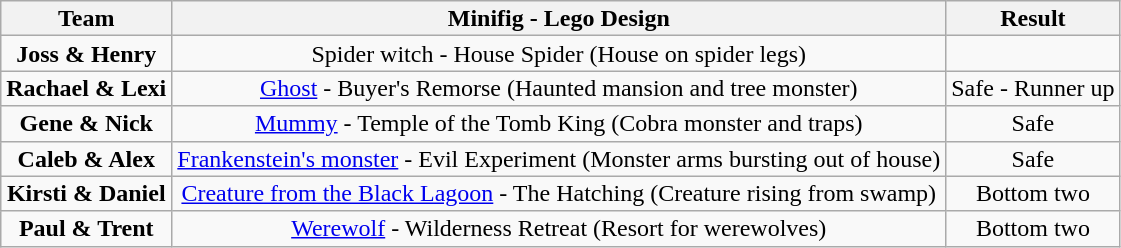<table class="wikitable plainrowheaders" style="text-align: center; line-height:16px;">
<tr>
<th scope="col">Team</th>
<th scope="col">Minifig - Lego Design</th>
<th scope="col">Result</th>
</tr>
<tr>
<td><strong>Joss & Henry</strong></td>
<td>Spider witch - House Spider (House on spider legs)</td>
<td></td>
</tr>
<tr>
<td><strong>Rachael & Lexi</strong></td>
<td><a href='#'>Ghost</a> - Buyer's Remorse (Haunted mansion and tree monster)</td>
<td>Safe - Runner up</td>
</tr>
<tr>
<td><strong>Gene & Nick</strong></td>
<td><a href='#'>Mummy</a> - Temple of the Tomb King (Cobra monster and traps)</td>
<td>Safe</td>
</tr>
<tr>
<td><strong>Caleb & Alex</strong></td>
<td><a href='#'>Frankenstein's monster</a> - Evil Experiment (Monster arms bursting out of house)</td>
<td>Safe</td>
</tr>
<tr>
<td><strong>Kirsti & Daniel</strong></td>
<td><a href='#'>Creature from the Black Lagoon</a> - The Hatching (Creature rising from swamp)</td>
<td>Bottom two</td>
</tr>
<tr>
<td><strong>Paul & Trent</strong></td>
<td><a href='#'>Werewolf</a> - Wilderness Retreat (Resort for werewolves)</td>
<td>Bottom two</td>
</tr>
</table>
